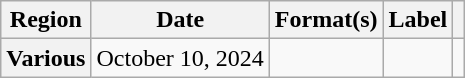<table class="wikitable plainrowheaders">
<tr>
<th scope="col">Region</th>
<th scope="col">Date</th>
<th scope="col">Format(s)</th>
<th scope="col">Label</th>
<th scope="col"></th>
</tr>
<tr>
<th scope="row">Various</th>
<td>October 10, 2024</td>
<td></td>
<td></td>
<td style="text-align:center;"></td>
</tr>
</table>
